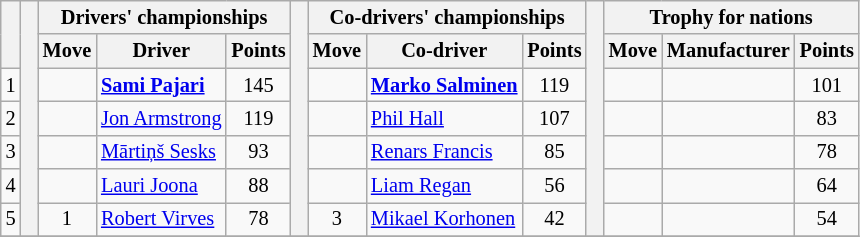<table class="wikitable" style="font-size:85%;">
<tr>
<th rowspan="2"></th>
<th rowspan="7" style="width:5px;"></th>
<th colspan="3">Drivers' championships</th>
<th rowspan="7" style="width:5px;"></th>
<th colspan="3" nowrap>Co-drivers' championships</th>
<th rowspan="7" style="width:5px;"></th>
<th colspan="3" nowrap>Trophy for nations</th>
</tr>
<tr>
<th>Move</th>
<th>Driver</th>
<th>Points</th>
<th>Move</th>
<th>Co-driver</th>
<th>Points</th>
<th>Move</th>
<th>Manufacturer</th>
<th>Points</th>
</tr>
<tr>
<td align="center">1</td>
<td align="center"></td>
<td><strong><a href='#'>Sami Pajari</a></strong></td>
<td align="center">145</td>
<td align="center"></td>
<td><strong><a href='#'>Marko Salminen</a></strong></td>
<td align="center">119</td>
<td align="center"></td>
<td><strong></strong></td>
<td align="center">101</td>
</tr>
<tr>
<td align="center">2</td>
<td align="center"></td>
<td><a href='#'>Jon Armstrong</a></td>
<td align="center">119</td>
<td align="center"></td>
<td><a href='#'>Phil Hall</a></td>
<td align="center">107</td>
<td align="center"></td>
<td></td>
<td align="center">83</td>
</tr>
<tr>
<td align="center">3</td>
<td align="center"></td>
<td><a href='#'>Mārtiņš Sesks</a></td>
<td align="center">93</td>
<td align="center"></td>
<td><a href='#'>Renars Francis</a></td>
<td align="center">85</td>
<td align="center"></td>
<td></td>
<td align="center">78</td>
</tr>
<tr>
<td align="center">4</td>
<td align="center"></td>
<td><a href='#'>Lauri Joona</a></td>
<td align="center">88</td>
<td align="center"></td>
<td><a href='#'>Liam Regan</a></td>
<td align="center">56</td>
<td align="center"></td>
<td></td>
<td align="center">64</td>
</tr>
<tr>
<td align="center">5</td>
<td align="center"> 1</td>
<td><a href='#'>Robert Virves</a></td>
<td align="center">78</td>
<td align="center"> 3</td>
<td><a href='#'>Mikael Korhonen</a></td>
<td align="center">42</td>
<td align="center"></td>
<td></td>
<td align="center">54</td>
</tr>
<tr>
</tr>
</table>
